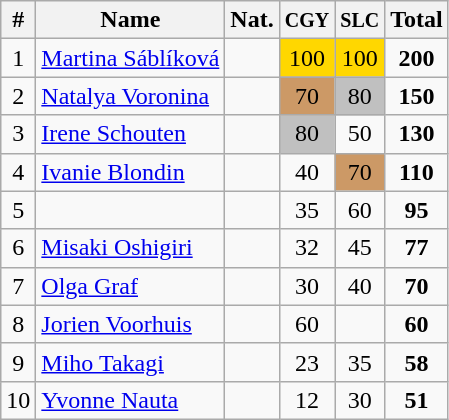<table class="wikitable" style="text-align:center;">
<tr>
<th>#</th>
<th>Name</th>
<th>Nat.</th>
<th><small>CGY</small></th>
<th><small>SLC</small></th>
<th>Total</th>
</tr>
<tr>
<td>1</td>
<td align=left><a href='#'>Martina Sáblíková</a></td>
<td></td>
<td bgcolor=gold>100</td>
<td bgcolor=gold>100</td>
<td><strong>200</strong></td>
</tr>
<tr>
<td>2</td>
<td align=left><a href='#'>Natalya Voronina</a></td>
<td></td>
<td bgcolor=cc9966>70</td>
<td bgcolor=silver>80</td>
<td><strong>150</strong></td>
</tr>
<tr>
<td>3</td>
<td align=left><a href='#'>Irene Schouten</a></td>
<td></td>
<td bgcolor=silver>80</td>
<td>50</td>
<td><strong>130</strong></td>
</tr>
<tr>
<td>4</td>
<td align=left><a href='#'>Ivanie Blondin</a></td>
<td></td>
<td>40</td>
<td bgcolor=cc9966>70</td>
<td><strong>110</strong></td>
</tr>
<tr>
<td>5</td>
<td align=left></td>
<td></td>
<td>35</td>
<td>60</td>
<td><strong>95</strong></td>
</tr>
<tr>
<td>6</td>
<td align=left><a href='#'>Misaki Oshigiri</a></td>
<td></td>
<td>32</td>
<td>45</td>
<td><strong>77</strong></td>
</tr>
<tr>
<td>7</td>
<td align=left><a href='#'>Olga Graf</a></td>
<td></td>
<td>30</td>
<td>40</td>
<td><strong>70</strong></td>
</tr>
<tr>
<td>8</td>
<td align=left><a href='#'>Jorien Voorhuis</a></td>
<td></td>
<td>60</td>
<td></td>
<td><strong>60</strong></td>
</tr>
<tr>
<td>9</td>
<td align=left><a href='#'>Miho Takagi</a></td>
<td></td>
<td>23</td>
<td>35</td>
<td><strong>58</strong></td>
</tr>
<tr>
<td>10</td>
<td align=left><a href='#'>Yvonne Nauta</a></td>
<td></td>
<td>12</td>
<td>30</td>
<td><strong>51</strong></td>
</tr>
</table>
